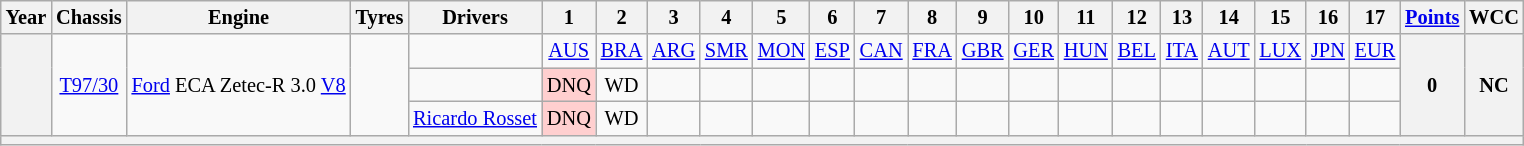<table class="wikitable" style="text-align:center; font-size:85%">
<tr>
<th>Year</th>
<th>Chassis</th>
<th>Engine</th>
<th>Tyres</th>
<th>Drivers</th>
<th>1</th>
<th>2</th>
<th>3</th>
<th>4</th>
<th>5</th>
<th>6</th>
<th>7</th>
<th>8</th>
<th>9</th>
<th>10</th>
<th>11</th>
<th>12</th>
<th>13</th>
<th>14</th>
<th>15</th>
<th>16</th>
<th>17</th>
<th><a href='#'>Points</a></th>
<th>WCC</th>
</tr>
<tr>
<th rowspan="3"></th>
<td rowspan="3"><a href='#'>T97/30</a></td>
<td rowspan="3"><a href='#'>Ford</a> ECA Zetec-R 3.0 <a href='#'>V8</a></td>
<td rowspan="3"></td>
<td></td>
<td><a href='#'>AUS</a></td>
<td><a href='#'>BRA</a></td>
<td><a href='#'>ARG</a></td>
<td><a href='#'>SMR</a></td>
<td><a href='#'>MON</a></td>
<td><a href='#'>ESP</a></td>
<td><a href='#'>CAN</a></td>
<td><a href='#'>FRA</a></td>
<td><a href='#'>GBR</a></td>
<td><a href='#'>GER</a></td>
<td><a href='#'>HUN</a></td>
<td><a href='#'>BEL</a></td>
<td><a href='#'>ITA</a></td>
<td><a href='#'>AUT</a></td>
<td><a href='#'>LUX</a></td>
<td><a href='#'>JPN</a></td>
<td><a href='#'>EUR</a></td>
<th rowspan="3">0</th>
<th rowspan="3">NC</th>
</tr>
<tr>
<td align="left"></td>
<td style="background:#ffcfcf;">DNQ</td>
<td>WD</td>
<td></td>
<td></td>
<td></td>
<td></td>
<td></td>
<td></td>
<td></td>
<td></td>
<td></td>
<td></td>
<td></td>
<td></td>
<td></td>
<td></td>
<td></td>
</tr>
<tr>
<td align="left"> <a href='#'>Ricardo Rosset</a></td>
<td style="background:#ffcfcf;">DNQ</td>
<td>WD</td>
<td></td>
<td></td>
<td></td>
<td></td>
<td></td>
<td></td>
<td></td>
<td></td>
<td></td>
<td></td>
<td></td>
<td></td>
<td></td>
<td></td>
<td></td>
</tr>
<tr>
<th colspan="24"></th>
</tr>
</table>
